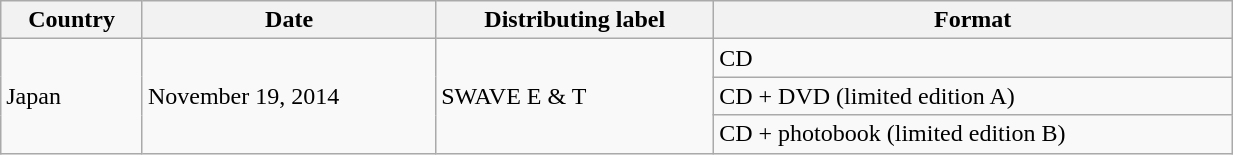<table class="wikitable" style="width:65%">
<tr>
<th>Country</th>
<th>Date</th>
<th>Distributing label</th>
<th>Format</th>
</tr>
<tr>
<td rowspan=3>Japan</td>
<td rowspan=3>November 19, 2014</td>
<td rowspan=3>SWAVE E & T</td>
<td>CD</td>
</tr>
<tr>
<td>CD + DVD (limited edition A)</td>
</tr>
<tr>
<td>CD + photobook (limited edition B)</td>
</tr>
</table>
